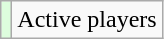<table class="wikitable plainrowheaders">
<tr>
<th scope="row" style="text-align:center; background:#ddfddd;"></th>
<td>Active players</td>
</tr>
</table>
